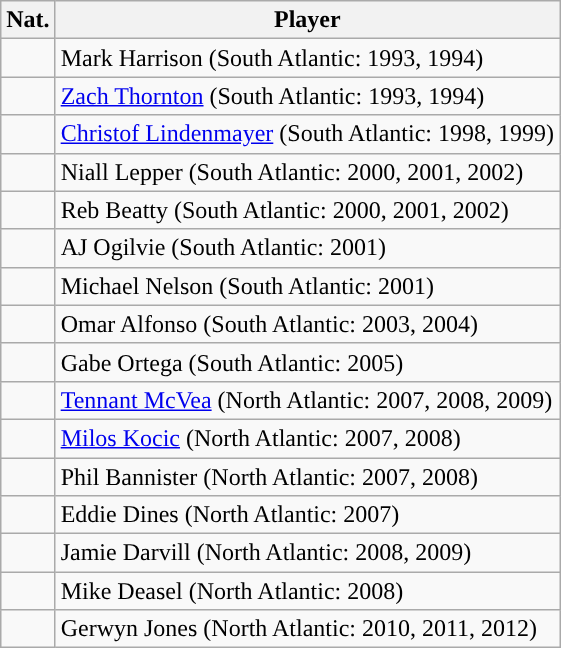<table class= "wikitable">
<tr>
<th width=px>Nat.</th>
<th width=px>Player</th>
</tr>
<tr>
<td></td>
<td>Mark Harrison (South Atlantic: 1993, 1994)</td>
</tr>
<tr>
<td></td>
<td><a href='#'>Zach Thornton</a> (South Atlantic: 1993, 1994)</td>
</tr>
<tr>
<td></td>
<td><a href='#'>Christof Lindenmayer</a> (South Atlantic: 1998, 1999)</td>
</tr>
<tr>
<td></td>
<td>Niall Lepper (South Atlantic: 2000, 2001, 2002)</td>
</tr>
<tr>
<td></td>
<td>Reb Beatty (South Atlantic: 2000, 2001, 2002)</td>
</tr>
<tr>
<td></td>
<td>AJ Ogilvie (South Atlantic: 2001)</td>
</tr>
<tr>
<td></td>
<td>Michael Nelson (South Atlantic: 2001)</td>
</tr>
<tr>
<td></td>
<td>Omar Alfonso (South Atlantic: 2003, 2004)</td>
</tr>
<tr>
<td></td>
<td>Gabe Ortega (South Atlantic: 2005)</td>
</tr>
<tr>
<td></td>
<td><a href='#'>Tennant McVea</a> (North Atlantic: 2007, 2008, 2009)</td>
</tr>
<tr>
<td></td>
<td><a href='#'>Milos Kocic</a> (North Atlantic: 2007, 2008)</td>
</tr>
<tr>
<td></td>
<td>Phil Bannister (North Atlantic: 2007, 2008)</td>
</tr>
<tr>
<td></td>
<td>Eddie Dines (North Atlantic: 2007)</td>
</tr>
<tr>
<td></td>
<td>Jamie Darvill (North Atlantic: 2008, 2009)</td>
</tr>
<tr>
<td></td>
<td>Mike Deasel (North Atlantic: 2008)</td>
</tr>
<tr>
<td></td>
<td>Gerwyn Jones (North Atlantic: 2010, 2011, 2012)</td>
</tr>
</table>
